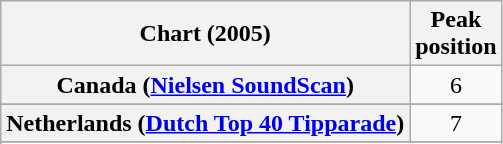<table class="wikitable sortable plainrowheaders" style="text-align:center">
<tr>
<th scope="col">Chart (2005)</th>
<th scope="col">Peak<br>position</th>
</tr>
<tr>
<th scope="row">Canada (<a href='#'>Nielsen SoundScan</a>)</th>
<td>6</td>
</tr>
<tr>
</tr>
<tr>
</tr>
<tr>
</tr>
<tr>
</tr>
<tr>
<th scope="row">Netherlands (<a href='#'>Dutch Top 40 Tipparade</a>)</th>
<td>7</td>
</tr>
<tr>
</tr>
<tr>
</tr>
<tr>
</tr>
<tr>
</tr>
<tr>
</tr>
<tr>
</tr>
<tr>
</tr>
<tr>
</tr>
<tr>
</tr>
</table>
